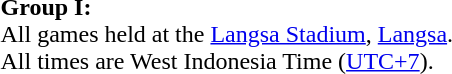<table>
<tr>
<td><strong>Group I:</strong><br>All games held at the <a href='#'>Langsa Stadium</a>, <a href='#'>Langsa</a>.<br>All times are West Indonesia Time (<a href='#'>UTC+7</a>).
</td>
</tr>
</table>
